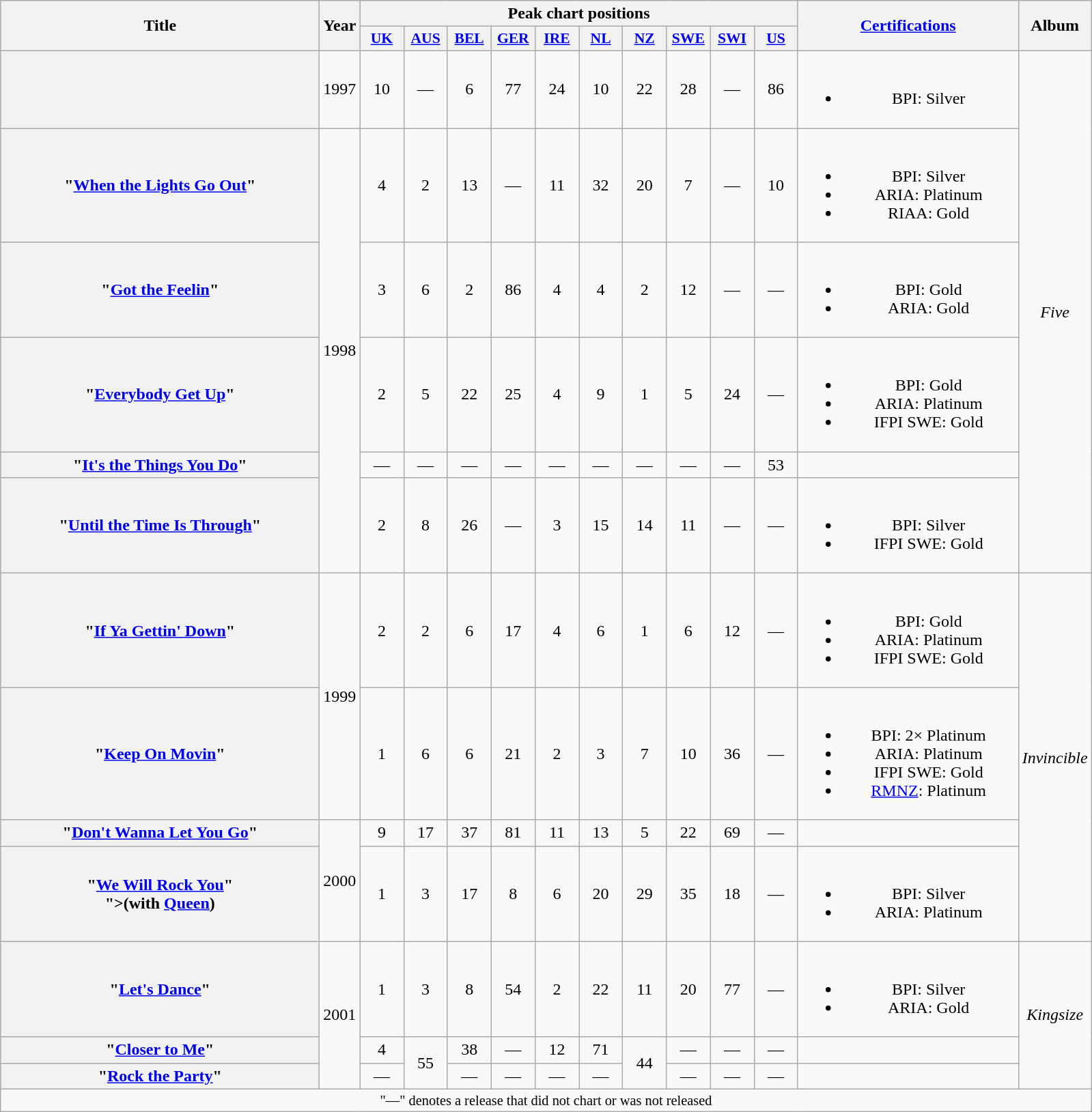<table class="wikitable plainrowheaders" style="text-align:center;" border="1">
<tr>
<th scope="col" rowspan="2" style="width:19em;">Title</th>
<th scope="col" rowspan="2">Year</th>
<th scope="col" colspan="10">Peak chart positions</th>
<th scope="col" rowspan="2" style="width:13em;"><a href='#'>Certifications</a></th>
<th scope="col" rowspan="2">Album</th>
</tr>
<tr>
<th scope="col" style="width:2.5em;font-size:90%;"><a href='#'>UK</a><br></th>
<th scope="col" style="width:2.5em;font-size:90%;"><a href='#'>AUS</a><br></th>
<th scope="col" style="width:2.5em;font-size:90%;"><a href='#'>BEL</a><br></th>
<th scope="col" style="width:2.5em;font-size:90%;"><a href='#'>GER</a><br></th>
<th scope="col" style="width:2.5em;font-size:90%;"><a href='#'>IRE</a><br></th>
<th scope="col" style="width:2.5em;font-size:90%;"><a href='#'>NL</a><br></th>
<th scope="col" style="width:2.5em;font-size:90%;"><a href='#'>NZ</a><br></th>
<th scope="col" style="width:2.5em;font-size:90%;"><a href='#'>SWE</a><br></th>
<th scope="col" style="width:2.5em;font-size:90%;"><a href='#'>SWI</a><br></th>
<th scope="col" style="width:2.5em;font-size:90%;"><a href='#'>US</a><br></th>
</tr>
<tr>
<th scope="row"></th>
<td>1997</td>
<td>10</td>
<td>—</td>
<td>6</td>
<td>77</td>
<td>24</td>
<td>10</td>
<td>22</td>
<td>28</td>
<td>—</td>
<td>86</td>
<td><br><ul><li>BPI: Silver</li></ul></td>
<td rowspan="6"><em>Five</em></td>
</tr>
<tr>
<th scope="row">"<a href='#'>When the Lights Go Out</a>"</th>
<td rowspan="5">1998</td>
<td>4</td>
<td>2</td>
<td>13</td>
<td>—</td>
<td>11</td>
<td>32</td>
<td>20</td>
<td>7</td>
<td>—</td>
<td>10</td>
<td><br><ul><li>BPI: Silver</li><li>ARIA: Platinum</li><li>RIAA: Gold</li></ul></td>
</tr>
<tr>
<th scope="row">"<a href='#'>Got the Feelin</a>"</th>
<td>3</td>
<td>6</td>
<td>2</td>
<td>86</td>
<td>4</td>
<td>4</td>
<td>2</td>
<td>12</td>
<td>—</td>
<td>—</td>
<td><br><ul><li>BPI: Gold</li><li>ARIA: Gold</li></ul></td>
</tr>
<tr>
<th scope="row">"<a href='#'>Everybody Get Up</a>"</th>
<td>2</td>
<td>5</td>
<td>22</td>
<td>25</td>
<td>4</td>
<td>9</td>
<td>1</td>
<td>5</td>
<td>24</td>
<td>—</td>
<td><br><ul><li>BPI: Gold</li><li>ARIA: Platinum</li><li>IFPI SWE: Gold</li></ul></td>
</tr>
<tr>
<th scope="row">"<a href='#'>It's the Things You Do</a>"</th>
<td>—</td>
<td>—</td>
<td>—</td>
<td>—</td>
<td>—</td>
<td>—</td>
<td>—</td>
<td>—</td>
<td>—</td>
<td>53</td>
<td></td>
</tr>
<tr>
<th scope="row">"<a href='#'>Until the Time Is Through</a>"</th>
<td>2</td>
<td>8</td>
<td>26</td>
<td>—</td>
<td>3</td>
<td>15</td>
<td>14</td>
<td>11</td>
<td>—</td>
<td>—</td>
<td><br><ul><li>BPI: Silver</li><li>IFPI SWE: Gold</li></ul></td>
</tr>
<tr>
<th scope="row">"<a href='#'>If Ya Gettin' Down</a>"</th>
<td rowspan="2">1999</td>
<td>2</td>
<td>2</td>
<td>6</td>
<td>17</td>
<td>4</td>
<td>6</td>
<td>1</td>
<td>6</td>
<td>12</td>
<td>—</td>
<td><br><ul><li>BPI: Gold</li><li>ARIA: Platinum</li><li>IFPI SWE: Gold</li></ul></td>
<td rowspan="4"><em>Invincible</em></td>
</tr>
<tr>
<th scope="row">"<a href='#'>Keep On Movin</a>"</th>
<td>1</td>
<td>6</td>
<td>6</td>
<td>21</td>
<td>2</td>
<td>3</td>
<td>7</td>
<td>10</td>
<td>36</td>
<td>—</td>
<td><br><ul><li>BPI: 2× Platinum</li><li>ARIA: Platinum</li><li>IFPI SWE: Gold</li><li><a href='#'>RMNZ</a>: Platinum</li></ul></td>
</tr>
<tr>
<th scope="row">"<a href='#'>Don't Wanna Let You Go</a>"</th>
<td rowspan="2">2000</td>
<td>9</td>
<td>17</td>
<td>37</td>
<td>81</td>
<td>11</td>
<td>13</td>
<td>5</td>
<td>22</td>
<td>69</td>
<td>—</td>
<td></td>
</tr>
<tr>
<th scope="row">"<a href='#'>We Will Rock You</a>"<br><span>">(with <a href='#'>Queen</a>)</span></th>
<td>1</td>
<td>3</td>
<td>17</td>
<td>8</td>
<td>6</td>
<td>20</td>
<td>29</td>
<td>35</td>
<td>18</td>
<td>—</td>
<td><br><ul><li>BPI: Silver</li><li>ARIA: Platinum</li></ul></td>
</tr>
<tr>
<th scope="row">"<a href='#'>Let's Dance</a>"</th>
<td rowspan="3">2001</td>
<td>1</td>
<td>3</td>
<td>8</td>
<td>54</td>
<td>2</td>
<td>22</td>
<td>11</td>
<td>20</td>
<td>77</td>
<td>—</td>
<td><br><ul><li>BPI: Silver</li><li>ARIA: Gold</li></ul></td>
<td rowspan="3"><em>Kingsize</em></td>
</tr>
<tr>
<th scope="row">"<a href='#'>Closer to Me</a>"</th>
<td>4</td>
<td rowspan="2">55</td>
<td>38</td>
<td>—</td>
<td>12</td>
<td>71</td>
<td rowspan="2">44</td>
<td>—</td>
<td>—</td>
<td>—</td>
<td></td>
</tr>
<tr>
<th scope="row">"<a href='#'>Rock the Party</a>"</th>
<td>—</td>
<td>—</td>
<td>—</td>
<td>—</td>
<td>—</td>
<td>—</td>
<td>—</td>
<td>—</td>
<td></td>
</tr>
<tr>
<td colspan="16" style="font-size: 85%">"—" denotes a release that did not chart or was not released</td>
</tr>
</table>
